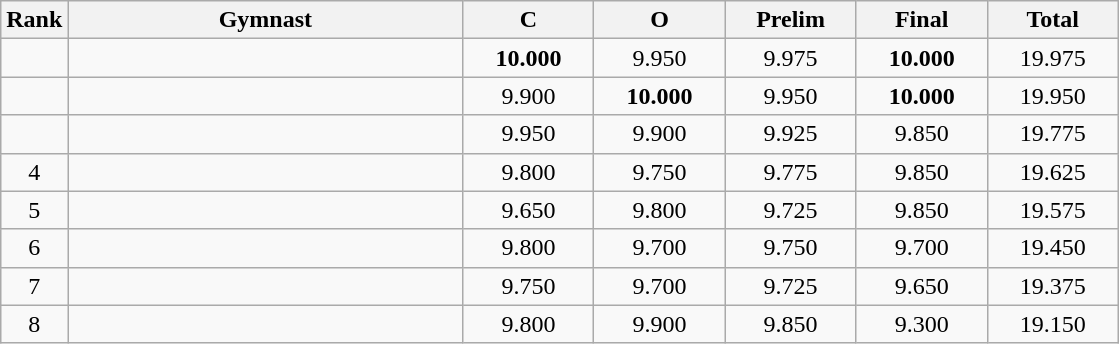<table class="wikitable" style="text-align:center">
<tr>
<th>Rank</th>
<th style="width:16em">Gymnast</th>
<th style="width:5em">C</th>
<th style="width:5em">O</th>
<th style="width:5em">Prelim</th>
<th style="width:5em">Final</th>
<th style="width:5em">Total</th>
</tr>
<tr>
<td></td>
<td align=left></td>
<td><strong>10.000</strong></td>
<td>9.950</td>
<td>9.975</td>
<td><strong>10.000</strong></td>
<td>19.975</td>
</tr>
<tr>
<td></td>
<td align=left></td>
<td>9.900</td>
<td><strong>10.000</strong></td>
<td>9.950</td>
<td><strong>10.000</strong></td>
<td>19.950</td>
</tr>
<tr>
<td></td>
<td align=left></td>
<td>9.950</td>
<td>9.900</td>
<td>9.925</td>
<td>9.850</td>
<td>19.775</td>
</tr>
<tr>
<td>4</td>
<td align=left></td>
<td>9.800</td>
<td>9.750</td>
<td>9.775</td>
<td>9.850</td>
<td>19.625</td>
</tr>
<tr>
<td>5</td>
<td align=left></td>
<td>9.650</td>
<td>9.800</td>
<td>9.725</td>
<td>9.850</td>
<td>19.575</td>
</tr>
<tr>
<td>6</td>
<td align=left></td>
<td>9.800</td>
<td>9.700</td>
<td>9.750</td>
<td>9.700</td>
<td>19.450</td>
</tr>
<tr>
<td>7</td>
<td align=left></td>
<td>9.750</td>
<td>9.700</td>
<td>9.725</td>
<td>9.650</td>
<td>19.375</td>
</tr>
<tr>
<td>8</td>
<td align=left></td>
<td>9.800</td>
<td>9.900</td>
<td>9.850</td>
<td>9.300</td>
<td>19.150</td>
</tr>
</table>
